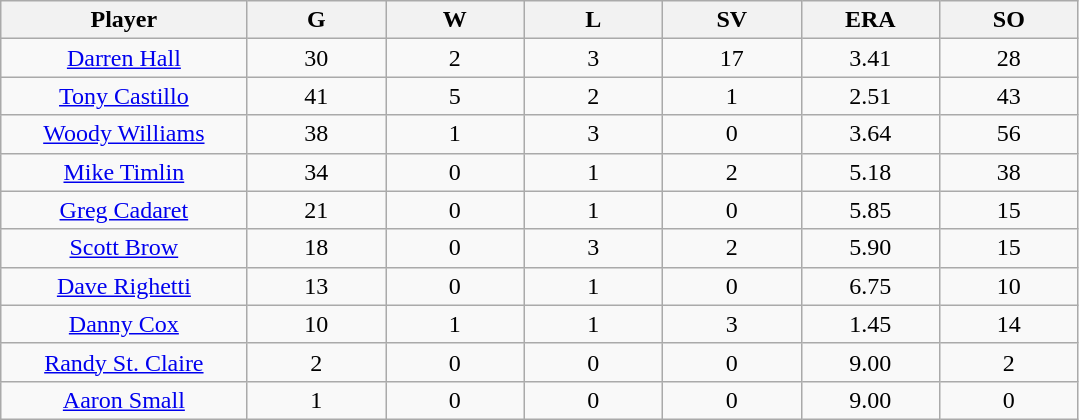<table class="wikitable sortable">
<tr>
<th bgcolor="#DDDDFF" width="16%">Player</th>
<th bgcolor="#DDDDFF" width="9%">G</th>
<th bgcolor="#DDDDFF" width="9%">W</th>
<th bgcolor="#DDDDFF" width="9%">L</th>
<th bgcolor="#DDDDFF" width="9%">SV</th>
<th bgcolor="#DDDDFF" width="9%">ERA</th>
<th bgcolor="#DDDDFF" width="9%">SO</th>
</tr>
<tr align="center">
<td><a href='#'>Darren Hall</a></td>
<td>30</td>
<td>2</td>
<td>3</td>
<td>17</td>
<td>3.41</td>
<td>28</td>
</tr>
<tr align=center>
<td><a href='#'>Tony Castillo</a></td>
<td>41</td>
<td>5</td>
<td>2</td>
<td>1</td>
<td>2.51</td>
<td>43</td>
</tr>
<tr align=center>
<td><a href='#'>Woody Williams</a></td>
<td>38</td>
<td>1</td>
<td>3</td>
<td>0</td>
<td>3.64</td>
<td>56</td>
</tr>
<tr align=center>
<td><a href='#'>Mike Timlin</a></td>
<td>34</td>
<td>0</td>
<td>1</td>
<td>2</td>
<td>5.18</td>
<td>38</td>
</tr>
<tr align=center>
<td><a href='#'>Greg Cadaret</a></td>
<td>21</td>
<td>0</td>
<td>1</td>
<td>0</td>
<td>5.85</td>
<td>15</td>
</tr>
<tr align=center>
<td><a href='#'>Scott Brow</a></td>
<td>18</td>
<td>0</td>
<td>3</td>
<td>2</td>
<td>5.90</td>
<td>15</td>
</tr>
<tr align=center>
<td><a href='#'>Dave Righetti</a></td>
<td>13</td>
<td>0</td>
<td>1</td>
<td>0</td>
<td>6.75</td>
<td>10</td>
</tr>
<tr align=center>
<td><a href='#'>Danny Cox</a></td>
<td>10</td>
<td>1</td>
<td>1</td>
<td>3</td>
<td>1.45</td>
<td>14</td>
</tr>
<tr align=center>
<td><a href='#'>Randy St. Claire</a></td>
<td>2</td>
<td>0</td>
<td>0</td>
<td>0</td>
<td>9.00</td>
<td>2</td>
</tr>
<tr align=center>
<td><a href='#'>Aaron Small</a></td>
<td>1</td>
<td>0</td>
<td>0</td>
<td>0</td>
<td>9.00</td>
<td>0</td>
</tr>
</table>
